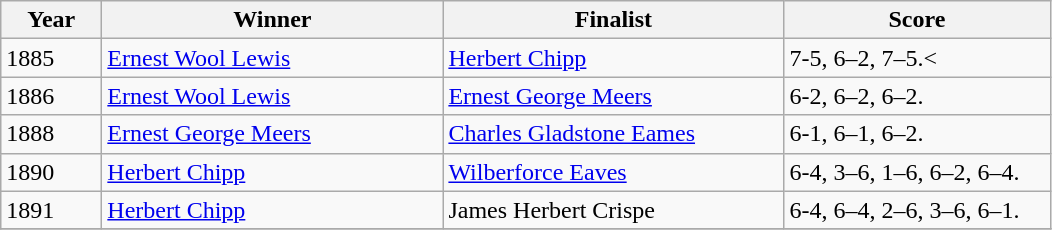<table class="wikitable">
<tr>
<th style="width:60px;">Year</th>
<th style="width:220px;">Winner</th>
<th style="width:220px;">Finalist</th>
<th style="width:170px;">Score</th>
</tr>
<tr>
<td>1885</td>
<td>  <a href='#'>Ernest Wool Lewis</a></td>
<td> <a href='#'>Herbert Chipp</a></td>
<td>7-5, 6–2, 7–5.<</td>
</tr>
<tr>
<td>1886</td>
<td> <a href='#'>Ernest Wool Lewis</a></td>
<td> <a href='#'>Ernest George Meers</a></td>
<td>6-2, 6–2, 6–2.</td>
</tr>
<tr>
<td>1888</td>
<td> <a href='#'>Ernest George Meers</a></td>
<td> <a href='#'>Charles Gladstone Eames</a></td>
<td>6-1, 6–1, 6–2.</td>
</tr>
<tr>
<td>1890</td>
<td> <a href='#'>Herbert Chipp</a></td>
<td> <a href='#'>Wilberforce Eaves</a></td>
<td>6-4, 3–6, 1–6, 6–2, 6–4.</td>
</tr>
<tr>
<td>1891</td>
<td> <a href='#'>Herbert Chipp</a></td>
<td> James Herbert Crispe</td>
<td>6-4, 6–4, 2–6, 3–6, 6–1.</td>
</tr>
<tr>
</tr>
</table>
